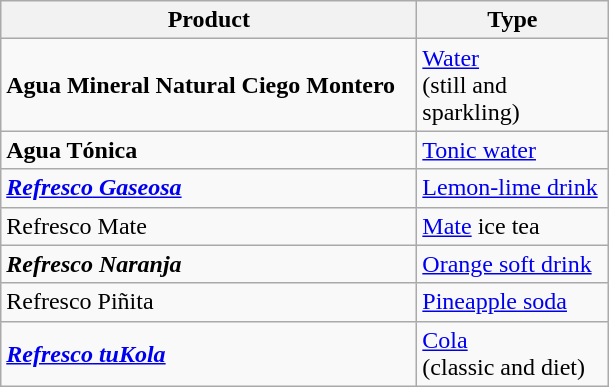<table class="wikitable sortable">
<tr>
<th width="270px">Product</th>
<th width="120px">Type</th>
</tr>
<tr>
<td><strong>Agua Mineral Natural Ciego Montero</strong></td>
<td><div><a href='#'>Water</a><br>(still and sparkling)</div></td>
</tr>
<tr>
<td><strong>Agua Tónica</strong></td>
<td><div><a href='#'>Tonic water</a></div></td>
</tr>
<tr>
<td><a href='#'><strong><em>Refresco<em> Gaseosa<strong></a></td>
<td><div><a href='#'>Lemon-lime drink</a></div></td>
</tr>
<tr>
<td></em></strong>Refresco</em> Mate</strong></td>
<td><div><a href='#'>Mate</a> ice tea</div></td>
</tr>
<tr>
<td><strong><em>Refresco<em> Naranja<strong></td>
<td><div><a href='#'>Orange soft drink</a></div></td>
</tr>
<tr>
<td></em></strong>Refresco</em> Piñita</strong></td>
<td><div><a href='#'>Pineapple soda</a></div></td>
</tr>
<tr>
<td><a href='#'><strong><em>Refresco<em> tuKola<strong></a></td>
<td><div><a href='#'>Cola</a><br>(classic and diet)</div></td>
</tr>
</table>
